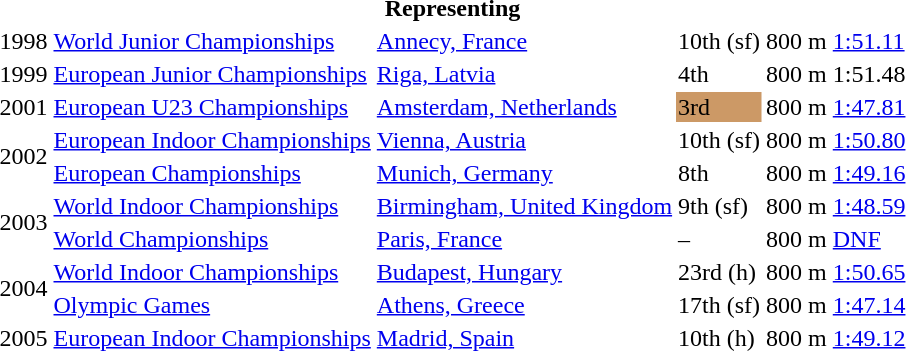<table>
<tr>
<th colspan="6">Representing </th>
</tr>
<tr>
<td>1998</td>
<td><a href='#'>World Junior Championships</a></td>
<td><a href='#'>Annecy, France</a></td>
<td>10th (sf)</td>
<td>800 m</td>
<td><a href='#'>1:51.11</a></td>
</tr>
<tr>
<td>1999</td>
<td><a href='#'>European Junior Championships</a></td>
<td><a href='#'>Riga, Latvia</a></td>
<td>4th</td>
<td>800 m</td>
<td>1:51.48</td>
</tr>
<tr>
<td>2001</td>
<td><a href='#'>European U23 Championships</a></td>
<td><a href='#'>Amsterdam, Netherlands</a></td>
<td bgcolor=cc9966>3rd</td>
<td>800 m</td>
<td><a href='#'>1:47.81</a></td>
</tr>
<tr>
<td rowspan=2>2002</td>
<td><a href='#'>European Indoor Championships</a></td>
<td><a href='#'>Vienna, Austria</a></td>
<td>10th (sf)</td>
<td>800 m</td>
<td><a href='#'>1:50.80</a></td>
</tr>
<tr>
<td><a href='#'>European Championships</a></td>
<td><a href='#'>Munich, Germany</a></td>
<td>8th</td>
<td>800 m</td>
<td><a href='#'>1:49.16</a></td>
</tr>
<tr>
<td rowspan=2>2003</td>
<td><a href='#'>World Indoor Championships</a></td>
<td><a href='#'>Birmingham, United Kingdom</a></td>
<td>9th (sf)</td>
<td>800 m</td>
<td><a href='#'>1:48.59</a></td>
</tr>
<tr>
<td><a href='#'>World Championships</a></td>
<td><a href='#'>Paris, France</a></td>
<td>–</td>
<td>800 m</td>
<td><a href='#'>DNF</a></td>
</tr>
<tr>
<td rowspan=2>2004</td>
<td><a href='#'>World Indoor Championships</a></td>
<td><a href='#'>Budapest, Hungary</a></td>
<td>23rd (h)</td>
<td>800 m</td>
<td><a href='#'>1:50.65</a></td>
</tr>
<tr>
<td><a href='#'>Olympic Games</a></td>
<td><a href='#'>Athens, Greece</a></td>
<td>17th (sf)</td>
<td>800 m</td>
<td><a href='#'>1:47.14</a></td>
</tr>
<tr>
<td>2005</td>
<td><a href='#'>European Indoor Championships</a></td>
<td><a href='#'>Madrid, Spain</a></td>
<td>10th (h)</td>
<td>800 m</td>
<td><a href='#'>1:49.12</a></td>
</tr>
</table>
